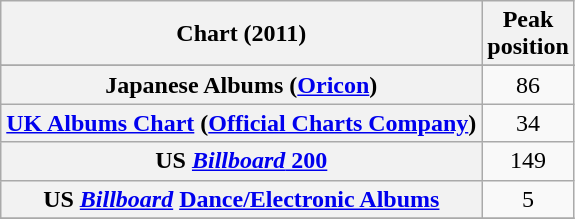<table class="wikitable sortable plainrowheaders">
<tr>
<th scope="col">Chart (2011)</th>
<th scope="col">Peak<br>position</th>
</tr>
<tr>
</tr>
<tr>
</tr>
<tr>
<th scope="row">Japanese Albums (<a href='#'>Oricon</a>)</th>
<td align="center">86</td>
</tr>
<tr>
<th scope="row"><a href='#'>UK Albums Chart</a> (<a href='#'>Official Charts Company</a>)</th>
<td align="center">34</td>
</tr>
<tr>
<th scope="row">US <a href='#'><em>Billboard</em> 200</a></th>
<td align="center">149</td>
</tr>
<tr>
<th scope="row">US <em><a href='#'>Billboard</a></em> <a href='#'>Dance/Electronic Albums</a></th>
<td align="center">5</td>
</tr>
<tr>
</tr>
</table>
